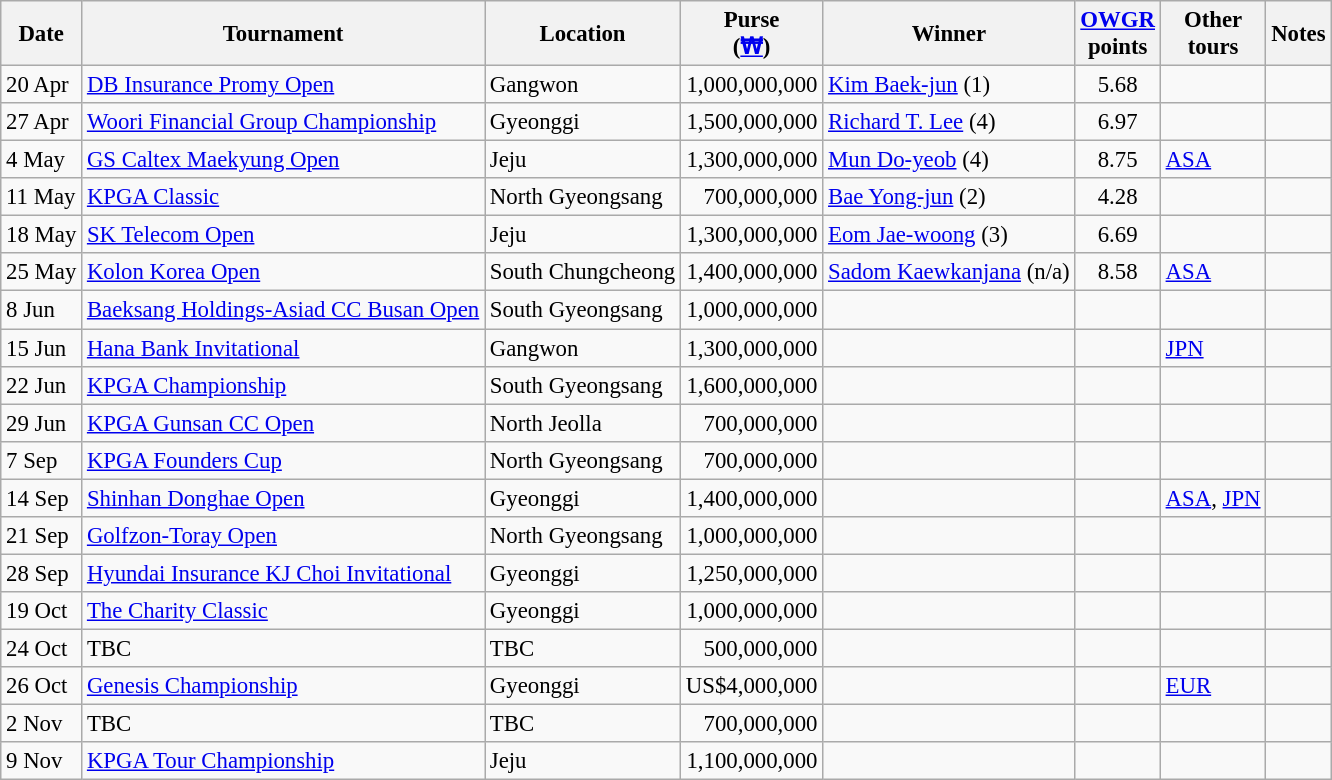<table class="wikitable" style="font-size:95%;">
<tr>
<th>Date</th>
<th>Tournament</th>
<th>Location</th>
<th>Purse<br>(<a href='#'>₩</a>)</th>
<th>Winner</th>
<th><a href='#'>OWGR</a><br>points</th>
<th>Other<br>tours</th>
<th>Notes</th>
</tr>
<tr>
<td>20 Apr</td>
<td><a href='#'>DB Insurance Promy Open</a></td>
<td>Gangwon</td>
<td align=right>1,000,000,000</td>
<td> <a href='#'>Kim Baek-jun</a> (1)</td>
<td align=center>5.68</td>
<td></td>
<td></td>
</tr>
<tr>
<td>27 Apr</td>
<td><a href='#'>Woori Financial Group Championship</a></td>
<td>Gyeonggi</td>
<td align=right>1,500,000,000</td>
<td> <a href='#'>Richard T. Lee</a> (4)</td>
<td align=center>6.97</td>
<td></td>
<td></td>
</tr>
<tr>
<td>4 May</td>
<td><a href='#'>GS Caltex Maekyung Open</a></td>
<td>Jeju</td>
<td align=right>1,300,000,000</td>
<td> <a href='#'>Mun Do-yeob</a> (4)</td>
<td align=center>8.75</td>
<td><a href='#'>ASA</a></td>
<td></td>
</tr>
<tr>
<td>11 May</td>
<td><a href='#'>KPGA Classic</a></td>
<td>North Gyeongsang</td>
<td align=right>700,000,000</td>
<td> <a href='#'>Bae Yong-jun</a> (2)</td>
<td align=center>4.28</td>
<td></td>
<td></td>
</tr>
<tr>
<td>18 May</td>
<td><a href='#'>SK Telecom Open</a></td>
<td>Jeju</td>
<td align=right>1,300,000,000</td>
<td> <a href='#'>Eom Jae-woong</a> (3)</td>
<td align=center>6.69</td>
<td></td>
<td></td>
</tr>
<tr>
<td>25 May</td>
<td><a href='#'>Kolon Korea Open</a></td>
<td>South Chungcheong</td>
<td align=right>1,400,000,000</td>
<td> <a href='#'>Sadom Kaewkanjana</a> (n/a)</td>
<td align=center>8.58</td>
<td><a href='#'>ASA</a></td>
<td></td>
</tr>
<tr>
<td>8 Jun</td>
<td><a href='#'>Baeksang Holdings-Asiad CC Busan Open</a></td>
<td>South Gyeongsang</td>
<td align=right>1,000,000,000</td>
<td></td>
<td align=center></td>
<td></td>
<td></td>
</tr>
<tr>
<td>15 Jun</td>
<td><a href='#'>Hana Bank Invitational</a></td>
<td>Gangwon</td>
<td align=right>1,300,000,000</td>
<td></td>
<td align=center></td>
<td><a href='#'>JPN</a></td>
<td></td>
</tr>
<tr>
<td>22 Jun</td>
<td><a href='#'>KPGA Championship</a></td>
<td>South Gyeongsang</td>
<td align=right>1,600,000,000</td>
<td></td>
<td align=center></td>
<td></td>
<td></td>
</tr>
<tr>
<td>29 Jun</td>
<td><a href='#'>KPGA Gunsan CC Open</a></td>
<td>North Jeolla</td>
<td align=right>700,000,000</td>
<td></td>
<td align=center></td>
<td></td>
<td></td>
</tr>
<tr>
<td>7 Sep</td>
<td><a href='#'>KPGA Founders Cup</a></td>
<td>North Gyeongsang</td>
<td align=right>700,000,000</td>
<td></td>
<td align=center></td>
<td></td>
<td></td>
</tr>
<tr>
<td>14 Sep</td>
<td><a href='#'>Shinhan Donghae Open</a></td>
<td>Gyeonggi</td>
<td align=right>1,400,000,000</td>
<td></td>
<td align=center></td>
<td><a href='#'>ASA</a>, <a href='#'>JPN</a></td>
<td></td>
</tr>
<tr>
<td>21 Sep</td>
<td><a href='#'>Golfzon-Toray Open</a></td>
<td>North Gyeongsang</td>
<td align=right>1,000,000,000</td>
<td></td>
<td align=center></td>
<td></td>
<td></td>
</tr>
<tr>
<td>28 Sep</td>
<td><a href='#'>Hyundai Insurance KJ Choi Invitational</a></td>
<td>Gyeonggi</td>
<td align=right>1,250,000,000</td>
<td></td>
<td align=center></td>
<td></td>
<td></td>
</tr>
<tr>
<td>19 Oct</td>
<td><a href='#'>The Charity Classic</a></td>
<td>Gyeonggi</td>
<td align=right>1,000,000,000</td>
<td></td>
<td align=center></td>
<td></td>
<td></td>
</tr>
<tr>
<td>24 Oct</td>
<td>TBC</td>
<td>TBC</td>
<td align=right>500,000,000</td>
<td></td>
<td align=center></td>
<td></td>
<td></td>
</tr>
<tr>
<td>26 Oct</td>
<td><a href='#'>Genesis Championship</a></td>
<td>Gyeonggi</td>
<td align=right>US$4,000,000</td>
<td></td>
<td align=center></td>
<td><a href='#'>EUR</a></td>
<td></td>
</tr>
<tr>
<td>2 Nov</td>
<td>TBC</td>
<td>TBC</td>
<td align=right>700,000,000</td>
<td></td>
<td align=center></td>
<td></td>
<td></td>
</tr>
<tr>
<td>9 Nov</td>
<td><a href='#'>KPGA Tour Championship</a></td>
<td>Jeju</td>
<td align=right>1,100,000,000</td>
<td></td>
<td align=center></td>
<td></td>
<td></td>
</tr>
</table>
